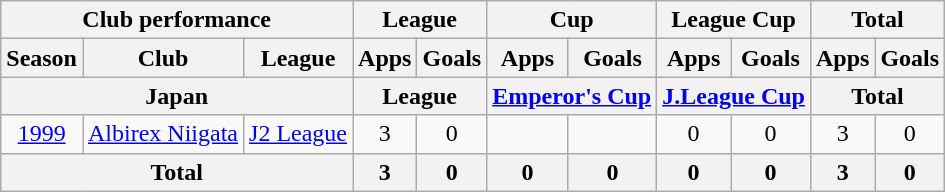<table class="wikitable" style="text-align:center;">
<tr>
<th colspan=3>Club performance</th>
<th colspan=2>League</th>
<th colspan=2>Cup</th>
<th colspan=2>League Cup</th>
<th colspan=2>Total</th>
</tr>
<tr>
<th>Season</th>
<th>Club</th>
<th>League</th>
<th>Apps</th>
<th>Goals</th>
<th>Apps</th>
<th>Goals</th>
<th>Apps</th>
<th>Goals</th>
<th>Apps</th>
<th>Goals</th>
</tr>
<tr>
<th colspan=3>Japan</th>
<th colspan=2>League</th>
<th colspan=2><a href='#'>Emperor's Cup</a></th>
<th colspan=2><a href='#'>J.League Cup</a></th>
<th colspan=2>Total</th>
</tr>
<tr>
<td><a href='#'>1999</a></td>
<td><a href='#'>Albirex Niigata</a></td>
<td><a href='#'>J2 League</a></td>
<td>3</td>
<td>0</td>
<td></td>
<td></td>
<td>0</td>
<td>0</td>
<td>3</td>
<td>0</td>
</tr>
<tr>
<th colspan=3>Total</th>
<th>3</th>
<th>0</th>
<th>0</th>
<th>0</th>
<th>0</th>
<th>0</th>
<th>3</th>
<th>0</th>
</tr>
</table>
